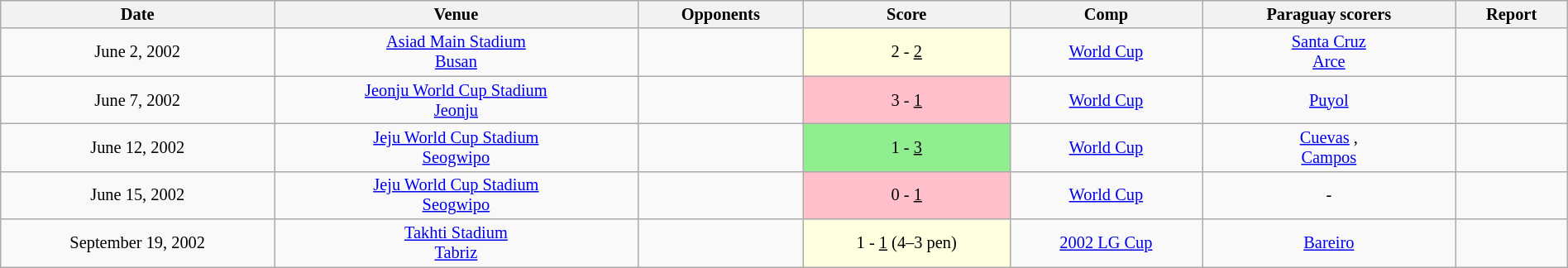<table class="wikitable" style="font-size:85%; text-align:center;" width="100%">
<tr>
<th>Date</th>
<th>Venue</th>
<th>Opponents</th>
<th>Score</th>
<th>Comp</th>
<th>Paraguay scorers</th>
<th>Report</th>
</tr>
<tr>
<td>June 2, 2002</td>
<td><a href='#'>Asiad Main Stadium</a><br> <a href='#'>Busan</a></td>
<td></td>
<td bgcolor="lightyellow">2 - <u>2</u></td>
<td><a href='#'>World Cup</a></td>
<td><a href='#'>Santa Cruz</a> <br><a href='#'>Arce</a> </td>
<td></td>
</tr>
<tr>
<td>June 7, 2002</td>
<td><a href='#'>Jeonju World Cup Stadium</a> <br> <a href='#'>Jeonju</a></td>
<td></td>
<td bgcolor="pink">3 - <u>1</u></td>
<td><a href='#'>World Cup</a></td>
<td><a href='#'>Puyol</a> </td>
<td></td>
</tr>
<tr>
<td>June 12, 2002</td>
<td><a href='#'>Jeju World Cup Stadium</a> <br> <a href='#'>Seogwipo</a></td>
<td></td>
<td bgcolor="lightgreen">1 - <u>3</u></td>
<td><a href='#'>World Cup</a></td>
<td><a href='#'>Cuevas</a> , <br><a href='#'>Campos</a> </td>
<td></td>
</tr>
<tr>
<td>June 15, 2002</td>
<td><a href='#'>Jeju World Cup Stadium</a> <br> <a href='#'>Seogwipo</a></td>
<td></td>
<td bgcolor="pink">0 - <u>1</u></td>
<td><a href='#'>World Cup</a></td>
<td>-</td>
<td> </td>
</tr>
<tr>
<td>September 19, 2002</td>
<td><a href='#'>Takhti Stadium</a> <br> <a href='#'>Tabriz</a></td>
<td></td>
<td bgcolor="lightyellow">1 - <u>1</u> (4–3 pen)</td>
<td><a href='#'>2002 LG Cup</a></td>
<td><a href='#'>Bareiro</a> </td>
<td></td>
</tr>
</table>
